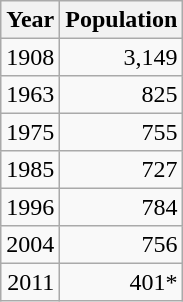<table class="wikitable" style="line-height:1.1em;">
<tr>
<th>Year</th>
<th>Population</th>
</tr>
<tr align="right">
<td>1908</td>
<td>3,149</td>
</tr>
<tr align="right">
<td>1963</td>
<td>825</td>
</tr>
<tr align="right">
<td>1975</td>
<td>755</td>
</tr>
<tr align="right">
<td>1985</td>
<td>727</td>
</tr>
<tr align="right">
<td>1996</td>
<td>784</td>
</tr>
<tr align="right">
<td>2004</td>
<td>756</td>
</tr>
<tr align="right">
<td>2011</td>
<td>401*</td>
</tr>
</table>
